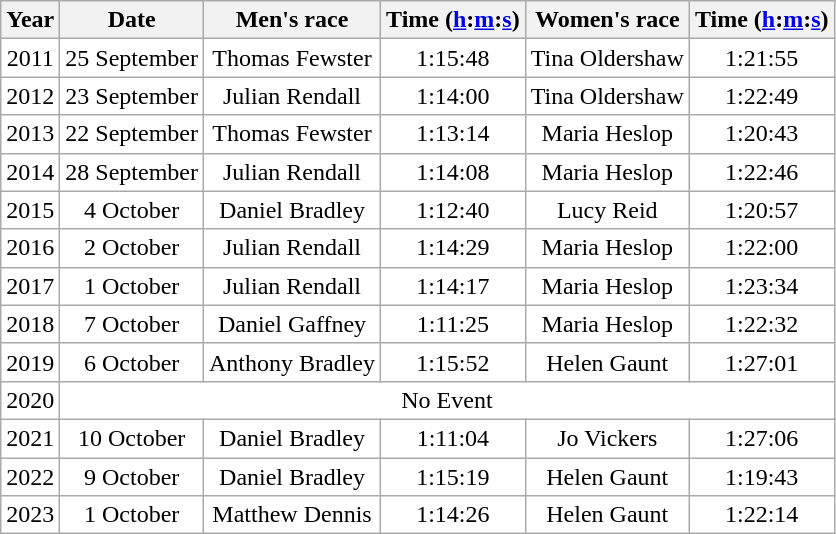<table class="wikitable sortable" style="text-align:center; background:#fff;">
<tr>
<th>Year</th>
<th class="unsortable">Date</th>
<th>Men's race</th>
<th>Time (<a href='#'>h</a>:<a href='#'>m</a>:<a href='#'>s</a>)</th>
<th>Women's race</th>
<th>Time (<a href='#'>h</a>:<a href='#'>m</a>:<a href='#'>s</a>)</th>
</tr>
<tr>
<td>2011</td>
<td>25 September</td>
<td>Thomas Fewster </td>
<td>1:15:48</td>
<td>Tina Oldershaw </td>
<td>1:21:55</td>
</tr>
<tr>
<td>2012</td>
<td>23 September</td>
<td>Julian Rendall  </td>
<td>1:14:00</td>
<td>Tina Oldershaw </td>
<td>1:22:49</td>
</tr>
<tr>
<td>2013</td>
<td>22 September</td>
<td>Thomas Fewster </td>
<td>1:13:14</td>
<td>Maria Heslop </td>
<td>1:20:43</td>
</tr>
<tr>
<td>2014</td>
<td>28 September</td>
<td>Julian Rendall  </td>
<td>1:14:08</td>
<td>Maria Heslop </td>
<td>1:22:46</td>
</tr>
<tr>
<td>2015</td>
<td>4 October</td>
<td>Daniel Bradley </td>
<td>1:12:40</td>
<td>Lucy Reid </td>
<td>1:20:57</td>
</tr>
<tr>
<td>2016</td>
<td>2 October</td>
<td>Julian Rendall  </td>
<td>1:14:29</td>
<td>Maria Heslop </td>
<td>1:22:00</td>
</tr>
<tr>
<td>2017</td>
<td>1 October</td>
<td>Julian Rendall  </td>
<td>1:14:17</td>
<td>Maria Heslop </td>
<td>1:23:34</td>
</tr>
<tr>
<td>2018</td>
<td>7 October</td>
<td>Daniel Gaffney</td>
<td>1:11:25</td>
<td>Maria Heslop </td>
<td>1:22:32</td>
</tr>
<tr>
<td>2019</td>
<td>6 October</td>
<td>Anthony Bradley</td>
<td>1:15:52</td>
<td>Helen Gaunt</td>
<td>1:27:01</td>
</tr>
<tr>
<td>2020</td>
<td colspan=5>No Event</td>
</tr>
<tr>
<td>2021</td>
<td>10 October</td>
<td>Daniel Bradley</td>
<td>1:11:04</td>
<td>Jo Vickers</td>
<td>1:27:06</td>
</tr>
<tr>
<td>2022</td>
<td>9 October</td>
<td>Daniel Bradley</td>
<td>1:15:19</td>
<td>Helen Gaunt</td>
<td>1:19:43</td>
</tr>
<tr>
<td>2023</td>
<td>1 October</td>
<td>Matthew Dennis</td>
<td>1:14:26</td>
<td>Helen Gaunt</td>
<td>1:22:14</td>
</tr>
</table>
